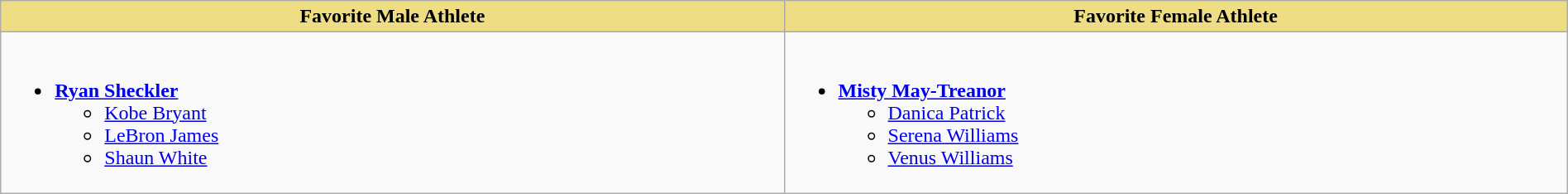<table class="wikitable" style="width:100%">
<tr>
<th style="background:#EEDD82; width:50%">Favorite Male Athlete</th>
<th style="background:#EEDD82; width:50%">Favorite Female Athlete</th>
</tr>
<tr>
<td valign="top"><br><ul><li><strong><a href='#'>Ryan Sheckler</a></strong><ul><li><a href='#'>Kobe Bryant</a></li><li><a href='#'>LeBron James</a></li><li><a href='#'>Shaun White</a></li></ul></li></ul></td>
<td valign="top"><br><ul><li><strong><a href='#'>Misty May-Treanor</a></strong><ul><li><a href='#'>Danica Patrick</a></li><li><a href='#'>Serena Williams</a></li><li><a href='#'>Venus Williams</a></li></ul></li></ul></td>
</tr>
</table>
